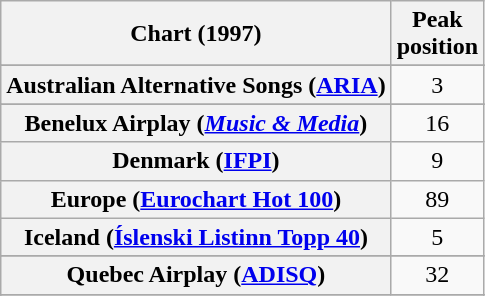<table class="wikitable sortable plainrowheaders" style="text-align:center">
<tr>
<th>Chart (1997)</th>
<th>Peak<br>position</th>
</tr>
<tr>
</tr>
<tr>
<th scope="row">Australian Alternative Songs (<a href='#'>ARIA</a>)</th>
<td>3</td>
</tr>
<tr>
</tr>
<tr>
<th scope="row">Benelux Airplay (<em><a href='#'>Music & Media</a></em>)</th>
<td>16</td>
</tr>
<tr>
<th scope="row">Denmark (<a href='#'>IFPI</a>)</th>
<td>9</td>
</tr>
<tr>
<th scope="row">Europe (<a href='#'>Eurochart Hot 100</a>)</th>
<td>89</td>
</tr>
<tr>
<th scope="row">Iceland (<a href='#'>Íslenski Listinn Topp 40</a>)</th>
<td>5</td>
</tr>
<tr>
</tr>
<tr>
</tr>
<tr>
</tr>
<tr>
</tr>
<tr>
<th scope="row">Quebec Airplay (<a href='#'>ADISQ</a>)</th>
<td>32</td>
</tr>
<tr>
</tr>
<tr>
</tr>
<tr>
</tr>
</table>
